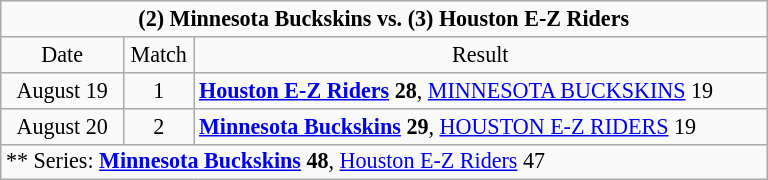<table class="wikitable" style="font-size:92%; text-align:left; line-height:normal; width=50%">
<tr>
<td style="text-align:center;" colspan=3><strong>(2) Minnesota Buckskins vs. (3) Houston E-Z Riders</strong></td>
</tr>
<tr>
<td style="text-align:center; width:75px">Date</td>
<td style="text-align:center; width:40px">Match</td>
<td style="text-align:center; width:375px">Result</td>
</tr>
<tr>
<td style="text-align:center;">August 19</td>
<td style="text-align:center;">1</td>
<td><strong><a href='#'>Houston E-Z Riders</a> 28</strong>, <a href='#'>MINNESOTA BUCKSKINS</a> 19</td>
</tr>
<tr>
<td style="text-align:center;">August 20</td>
<td style="text-align:center;">2</td>
<td><strong><a href='#'>Minnesota Buckskins</a> 29</strong>, <a href='#'>HOUSTON E-Z RIDERS</a> 19</td>
</tr>
<tr>
<td style="text-align:left;" colspan=3>** Series: <strong><a href='#'>Minnesota Buckskins</a> 48</strong>, <a href='#'>Houston E-Z Riders</a> 47</td>
</tr>
</table>
